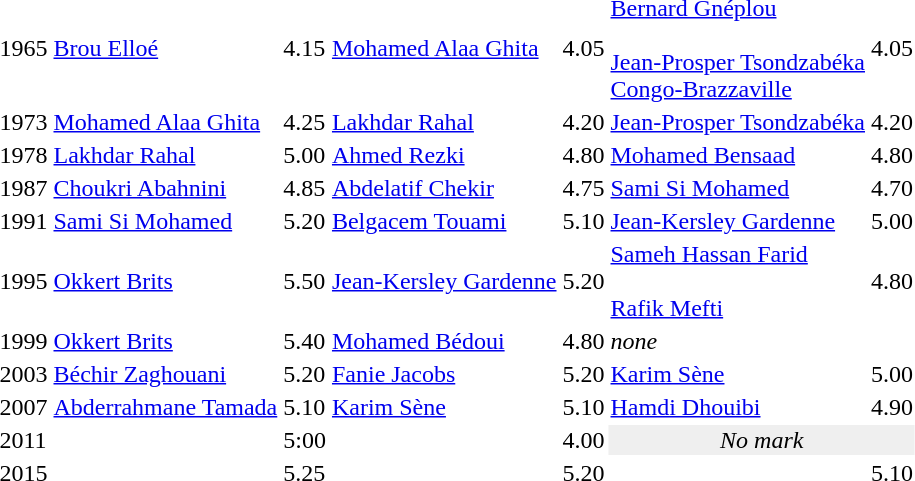<table>
<tr>
<td>1965</td>
<td><a href='#'>Brou Elloé</a><br> </td>
<td>4.15</td>
<td><a href='#'>Mohamed Alaa Ghita</a><br> </td>
<td>4.05</td>
<td><a href='#'>Bernard Gnéplou</a><br> <br><a href='#'>Jean-Prosper Tsondzabéka</a><br> <a href='#'>Congo-Brazzaville</a></td>
<td>4.05</td>
</tr>
<tr>
<td>1973</td>
<td><a href='#'>Mohamed Alaa Ghita</a><br> </td>
<td>4.25</td>
<td><a href='#'>Lakhdar Rahal</a><br> </td>
<td>4.20</td>
<td><a href='#'>Jean-Prosper Tsondzabéka</a><br> </td>
<td>4.20</td>
</tr>
<tr>
<td>1978</td>
<td><a href='#'>Lakhdar Rahal</a><br> </td>
<td>5.00</td>
<td><a href='#'>Ahmed Rezki</a><br> </td>
<td>4.80</td>
<td><a href='#'>Mohamed Bensaad</a><br> </td>
<td>4.80</td>
</tr>
<tr>
<td>1987</td>
<td><a href='#'>Choukri Abahnini</a><br> </td>
<td>4.85</td>
<td><a href='#'>Abdelatif Chekir</a><br> </td>
<td>4.75</td>
<td><a href='#'>Sami Si Mohamed</a><br> </td>
<td>4.70</td>
</tr>
<tr>
<td>1991</td>
<td><a href='#'>Sami Si Mohamed</a><br> </td>
<td>5.20</td>
<td><a href='#'>Belgacem Touami</a><br> </td>
<td>5.10</td>
<td><a href='#'>Jean-Kersley Gardenne</a><br> </td>
<td>5.00</td>
</tr>
<tr>
<td>1995</td>
<td><a href='#'>Okkert Brits</a><br> </td>
<td>5.50</td>
<td><a href='#'>Jean-Kersley Gardenne</a><br> </td>
<td>5.20</td>
<td><a href='#'>Sameh Hassan Farid</a><br>  <br> <a href='#'>Rafik Mefti</a><br> </td>
<td>4.80</td>
</tr>
<tr>
<td>1999</td>
<td><a href='#'>Okkert Brits</a><br> </td>
<td>5.40</td>
<td><a href='#'>Mohamed Bédoui</a><br> </td>
<td>4.80</td>
<td><em>none</em></td>
<td></td>
</tr>
<tr>
<td>2003<br></td>
<td><a href='#'>Béchir Zaghouani</a> <br> </td>
<td>5.20</td>
<td><a href='#'>Fanie Jacobs</a> <br> </td>
<td>5.20</td>
<td><a href='#'>Karim Sène</a> <br> </td>
<td>5.00</td>
</tr>
<tr>
<td>2007<br></td>
<td><a href='#'>Abderrahmane Tamada</a> <br> </td>
<td>5.10</td>
<td><a href='#'>Karim Sène</a> <br> </td>
<td>5.10</td>
<td><a href='#'>Hamdi Dhouibi</a> <br> </td>
<td>4.90</td>
</tr>
<tr>
<td>2011<br></td>
<td></td>
<td>5:00</td>
<td></td>
<td>4.00</td>
<td colspan= "2" bgcolor=#efefef align="center"><em>No mark</em></td>
</tr>
<tr>
<td>2015</td>
<td></td>
<td>5.25</td>
<td></td>
<td>5.20</td>
<td></td>
<td>5.10</td>
</tr>
</table>
